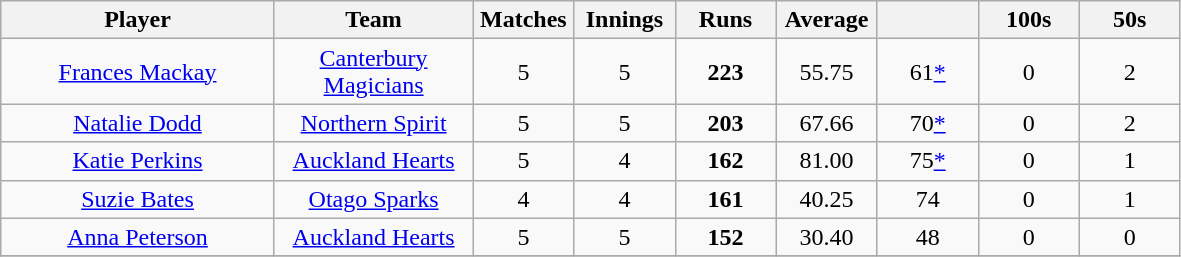<table class="wikitable" style="text-align:center;">
<tr>
<th width=175>Player</th>
<th width=125>Team</th>
<th width=60>Matches</th>
<th width=60>Innings</th>
<th width=60>Runs</th>
<th width=60>Average</th>
<th width=60></th>
<th width=60>100s</th>
<th width=60>50s</th>
</tr>
<tr>
<td><a href='#'>Frances Mackay</a></td>
<td><a href='#'>Canterbury Magicians</a></td>
<td>5</td>
<td>5</td>
<td><strong>223</strong></td>
<td>55.75</td>
<td>61<a href='#'>*</a></td>
<td>0</td>
<td>2</td>
</tr>
<tr>
<td><a href='#'>Natalie Dodd</a></td>
<td><a href='#'>Northern Spirit</a></td>
<td>5</td>
<td>5</td>
<td><strong>203</strong></td>
<td>67.66</td>
<td>70<a href='#'>*</a></td>
<td>0</td>
<td>2</td>
</tr>
<tr>
<td><a href='#'>Katie Perkins</a></td>
<td><a href='#'>Auckland Hearts</a></td>
<td>5</td>
<td>4</td>
<td><strong>162</strong></td>
<td>81.00</td>
<td>75<a href='#'>*</a></td>
<td>0</td>
<td>1</td>
</tr>
<tr>
<td><a href='#'>Suzie Bates</a></td>
<td><a href='#'>Otago Sparks</a></td>
<td>4</td>
<td>4</td>
<td><strong>161</strong></td>
<td>40.25</td>
<td>74</td>
<td>0</td>
<td>1</td>
</tr>
<tr>
<td><a href='#'>Anna Peterson</a></td>
<td><a href='#'>Auckland Hearts</a></td>
<td>5</td>
<td>5</td>
<td><strong>152</strong></td>
<td>30.40</td>
<td>48</td>
<td>0</td>
<td>0</td>
</tr>
<tr>
</tr>
</table>
